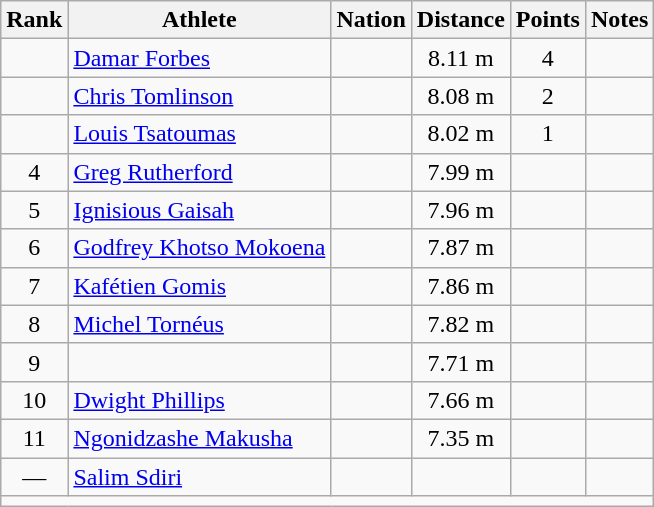<table class="wikitable mw-datatable sortable" style="text-align:center;">
<tr>
<th>Rank</th>
<th>Athlete</th>
<th>Nation</th>
<th>Distance</th>
<th>Points</th>
<th>Notes</th>
</tr>
<tr>
<td></td>
<td align=left><a href='#'>Damar Forbes</a></td>
<td align=left></td>
<td>8.11 m </td>
<td>4</td>
<td></td>
</tr>
<tr>
<td></td>
<td align=left><a href='#'>Chris Tomlinson</a></td>
<td align=left></td>
<td>8.08 m </td>
<td>2</td>
<td></td>
</tr>
<tr>
<td></td>
<td align=left><a href='#'>Louis Tsatoumas</a></td>
<td align=left></td>
<td>8.02 m </td>
<td>1</td>
<td></td>
</tr>
<tr>
<td>4</td>
<td align=left><a href='#'>Greg Rutherford</a></td>
<td align=left></td>
<td>7.99 m </td>
<td></td>
<td></td>
</tr>
<tr>
<td>5</td>
<td align=left><a href='#'>Ignisious Gaisah</a></td>
<td align=left></td>
<td>7.96 m </td>
<td></td>
<td></td>
</tr>
<tr>
<td>6</td>
<td align=left><a href='#'>Godfrey Khotso Mokoena</a></td>
<td align=left></td>
<td>7.87 m </td>
<td></td>
<td></td>
</tr>
<tr>
<td>7</td>
<td align=left><a href='#'>Kafétien Gomis</a></td>
<td align=left></td>
<td>7.86 m </td>
<td></td>
<td></td>
</tr>
<tr>
<td>8</td>
<td align=left><a href='#'>Michel Tornéus</a></td>
<td align=left></td>
<td>7.82 m </td>
<td></td>
<td></td>
</tr>
<tr>
<td>9</td>
<td align=left></td>
<td align=left></td>
<td>7.71 m </td>
<td></td>
<td></td>
</tr>
<tr>
<td>10</td>
<td align=left><a href='#'>Dwight Phillips</a></td>
<td align=left></td>
<td>7.66 m </td>
<td></td>
<td></td>
</tr>
<tr>
<td>11</td>
<td align=left><a href='#'>Ngonidzashe Makusha</a></td>
<td align=left></td>
<td>7.35 m </td>
<td></td>
<td></td>
</tr>
<tr>
<td>—</td>
<td align=left><a href='#'>Salim Sdiri</a></td>
<td align=left></td>
<td></td>
<td></td>
<td></td>
</tr>
<tr class="sortbottom">
<td colspan=6></td>
</tr>
</table>
